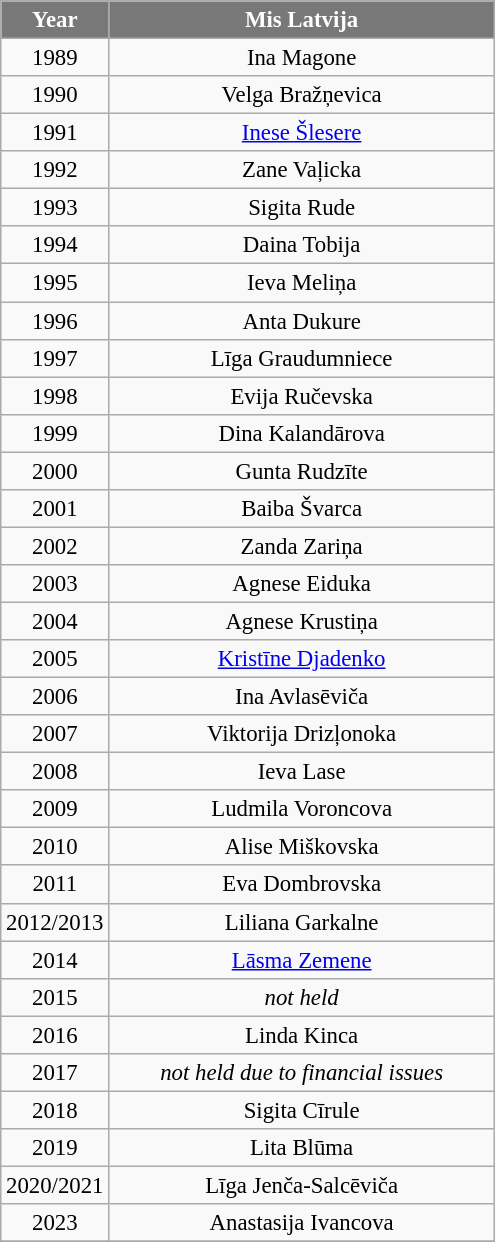<table class="wikitable sortable" style="font-size: 95%; text-align:center">
<tr>
<th width="60" style="background-color:#787878;color:#FFFFFF;">Year</th>
<th width="250" style="background-color:#787878;color:#FFFFFF;">Mis Latvija</th>
</tr>
<tr>
<td>1989</td>
<td>Ina Magone</td>
</tr>
<tr>
<td>1990</td>
<td>Velga Bražņevica</td>
</tr>
<tr>
<td>1991</td>
<td><a href='#'>Inese Šlesere</a></td>
</tr>
<tr>
<td>1992</td>
<td>Zane Vaļicka</td>
</tr>
<tr>
<td>1993</td>
<td>Sigita Rude</td>
</tr>
<tr>
<td>1994</td>
<td>Daina Tobija</td>
</tr>
<tr>
<td>1995</td>
<td>Ieva Meliņa</td>
</tr>
<tr>
<td>1996</td>
<td>Anta Dukure</td>
</tr>
<tr>
<td>1997</td>
<td>Līga Graudumniece</td>
</tr>
<tr>
<td>1998</td>
<td>Evija Ručevska</td>
</tr>
<tr>
<td>1999</td>
<td>Dina Kalandārova</td>
</tr>
<tr>
<td>2000</td>
<td>Gunta Rudzīte</td>
</tr>
<tr>
<td>2001</td>
<td>Baiba Švarca</td>
</tr>
<tr>
<td>2002</td>
<td>Zanda Zariņa</td>
</tr>
<tr>
<td>2003</td>
<td>Agnese Eiduka</td>
</tr>
<tr>
<td>2004</td>
<td>Agnese Krustiņa</td>
</tr>
<tr>
<td>2005</td>
<td><a href='#'>Kristīne Djadenko</a></td>
</tr>
<tr>
<td>2006</td>
<td>Ina Avlasēviča</td>
</tr>
<tr>
<td>2007</td>
<td>Viktorija Drizļonoka</td>
</tr>
<tr>
<td>2008</td>
<td>Ieva Lase</td>
</tr>
<tr>
<td>2009</td>
<td>Ludmila Voroncova</td>
</tr>
<tr>
<td>2010</td>
<td>Alise Miškovska</td>
</tr>
<tr>
<td>2011</td>
<td>Eva Dombrovska</td>
</tr>
<tr>
<td>2012/2013</td>
<td>Liliana Garkalne</td>
</tr>
<tr>
<td>2014</td>
<td><a href='#'>Lāsma Zemene</a></td>
</tr>
<tr>
<td>2015</td>
<td><em>not held</em></td>
</tr>
<tr>
<td>2016</td>
<td>Linda Kinca</td>
</tr>
<tr>
<td>2017</td>
<td><em>not held due to financial issues</em></td>
</tr>
<tr>
<td>2018</td>
<td>Sigita Cīrule</td>
</tr>
<tr>
<td>2019</td>
<td>Lita Blūma</td>
</tr>
<tr>
<td>2020/2021</td>
<td>Līga Jenča‑Salcēviča</td>
</tr>
<tr>
<td>2023</td>
<td>Anastasija Ivancova</td>
</tr>
<tr>
</tr>
</table>
